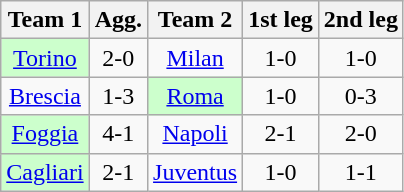<table class="wikitable" style="text-align: center">
<tr>
<th>Team 1</th>
<th>Agg.</th>
<th>Team 2</th>
<th>1st leg</th>
<th>2nd leg</th>
</tr>
<tr>
<td bgcolor="ccffcc"><a href='#'>Torino</a></td>
<td>2-0</td>
<td><a href='#'>Milan</a></td>
<td>1-0</td>
<td>1-0</td>
</tr>
<tr>
<td><a href='#'>Brescia</a></td>
<td>1-3</td>
<td bgcolor="ccffcc"><a href='#'>Roma</a></td>
<td>1-0</td>
<td>0-3</td>
</tr>
<tr>
<td bgcolor="ccffcc"><a href='#'>Foggia</a></td>
<td>4-1</td>
<td><a href='#'>Napoli</a></td>
<td>2-1</td>
<td>2-0</td>
</tr>
<tr>
<td bgcolor="ccffcc"><a href='#'>Cagliari</a></td>
<td>2-1</td>
<td><a href='#'>Juventus</a></td>
<td>1-0</td>
<td>1-1</td>
</tr>
</table>
